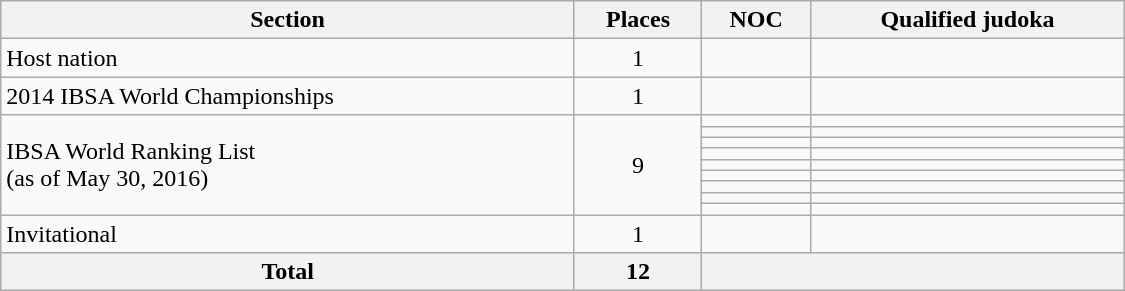<table class="wikitable"  width=750>
<tr>
<th>Section</th>
<th>Places</th>
<th>NOC</th>
<th>Qualified judoka</th>
</tr>
<tr>
<td>Host nation</td>
<td align=center>1</td>
<td></td>
<td></td>
</tr>
<tr>
<td>2014 IBSA World Championships</td>
<td align=center>1</td>
<td></td>
<td></td>
</tr>
<tr>
<td rowspan=9>IBSA World Ranking List<br>(as of May 30, 2016)</td>
<td rowspan=9 align=center>9</td>
<td></td>
<td></td>
</tr>
<tr>
<td></td>
<td></td>
</tr>
<tr>
<td></td>
<td></td>
</tr>
<tr>
<td></td>
<td></td>
</tr>
<tr>
<td></td>
<td></td>
</tr>
<tr>
<td></td>
<td></td>
</tr>
<tr>
<td></td>
<td></td>
</tr>
<tr>
<td></td>
<td></td>
</tr>
<tr>
<td></td>
<td></td>
</tr>
<tr>
<td>Invitational</td>
<td align=center>1</td>
<td></td>
<td></td>
</tr>
<tr>
<th>Total</th>
<th>12</th>
<th colspan=2></th>
</tr>
</table>
